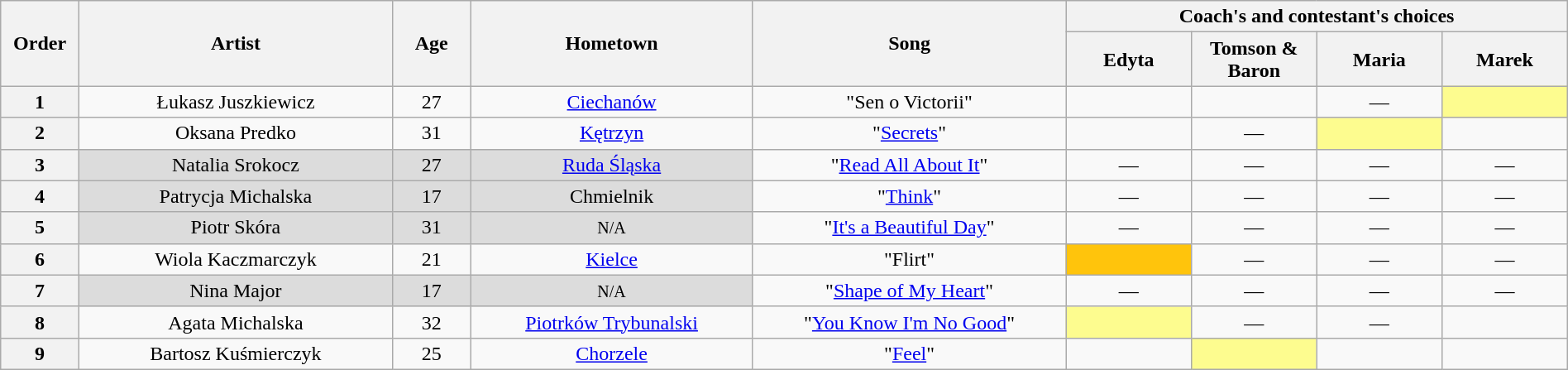<table class="wikitable" style="text-align:center; width:100%;">
<tr>
<th scope="col" rowspan="2" width="05%">Order</th>
<th scope="col" rowspan="2" width="20%">Artist</th>
<th scope="col" rowspan="2" width="05%">Age</th>
<th scope="col" rowspan="2" width="18%">Hometown</th>
<th scope="col" rowspan="2" width="20%">Song</th>
<th scope="col" colspan="4" width="32%">Coach's and contestant's choices</th>
</tr>
<tr>
<th width="08%">Edyta</th>
<th width="08%">Tomson & Baron</th>
<th width="08%">Maria</th>
<th width="08%">Marek</th>
</tr>
<tr>
<th>1</th>
<td>Łukasz Juszkiewicz</td>
<td>27</td>
<td><a href='#'>Ciechanów</a></td>
<td>"Sen o Victorii"</td>
<td><strong></strong></td>
<td><strong></strong></td>
<td>—</td>
<td style="background:#fdfc8f;"><strong></strong></td>
</tr>
<tr>
<th>2</th>
<td>Oksana Predko</td>
<td>31</td>
<td><a href='#'>Kętrzyn</a></td>
<td>"<a href='#'>Secrets</a>"</td>
<td><strong></strong></td>
<td>—</td>
<td style="background:#fdfc8f;"><strong></strong></td>
<td><strong></strong></td>
</tr>
<tr>
<th>3</th>
<td style="background:#DCDCDC;">Natalia Srokocz</td>
<td style="background:#DCDCDC;">27</td>
<td style="background:#DCDCDC;"><a href='#'>Ruda Śląska</a></td>
<td>"<a href='#'>Read All About It</a>"</td>
<td>—</td>
<td>—</td>
<td>—</td>
<td>—</td>
</tr>
<tr>
<th>4</th>
<td style="background:#DCDCDC;">Patrycja Michalska</td>
<td style="background:#DCDCDC;">17</td>
<td style="background:#DCDCDC;">Chmielnik</td>
<td>"<a href='#'>Think</a>"</td>
<td>—</td>
<td>—</td>
<td>—</td>
<td>—</td>
</tr>
<tr>
<th>5</th>
<td style="background:#DCDCDC;">Piotr Skóra</td>
<td style="background:#DCDCDC;">31</td>
<td style="background:#DCDCDC;"><small>N/A</small></td>
<td>"<a href='#'>It's a Beautiful Day</a>"</td>
<td>—</td>
<td>—</td>
<td>—</td>
<td>—</td>
</tr>
<tr>
<th>6</th>
<td>Wiola Kaczmarczyk</td>
<td>21</td>
<td><a href='#'>Kielce</a></td>
<td>"Flirt"</td>
<td style="background-color:#FFC40C;"><strong></strong></td>
<td>—</td>
<td>—</td>
<td>—</td>
</tr>
<tr>
<th>7</th>
<td style="background:#DCDCDC;">Nina Major</td>
<td style="background:#DCDCDC;">17</td>
<td style="background:#DCDCDC;"><small>N/A</small></td>
<td>"<a href='#'>Shape of My Heart</a>"</td>
<td>—</td>
<td>—</td>
<td>—</td>
<td>—</td>
</tr>
<tr>
<th>8</th>
<td>Agata Michalska</td>
<td>32</td>
<td><a href='#'>Piotrków Trybunalski</a></td>
<td>"<a href='#'>You Know I'm No Good</a>"</td>
<td style="background:#fdfc8f;"><strong></strong></td>
<td>—</td>
<td>—</td>
<td><strong></strong></td>
</tr>
<tr>
<th>9</th>
<td>Bartosz Kuśmierczyk</td>
<td>25</td>
<td><a href='#'>Chorzele</a></td>
<td>"<a href='#'>Feel</a>"</td>
<td><strong></strong></td>
<td style="background:#fdfc8f;"><strong></strong></td>
<td><strong></strong></td>
<td><strong></strong></td>
</tr>
</table>
